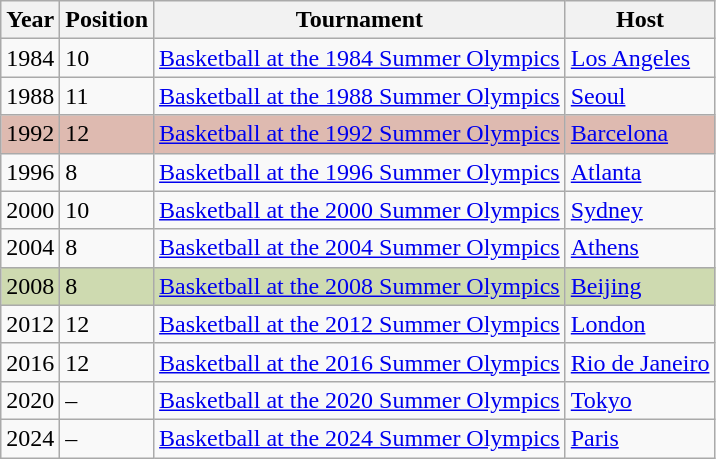<table class="wikitable sortable">
<tr>
<th>Year</th>
<th>Position</th>
<th>Tournament</th>
<th>Host</th>
</tr>
<tr valign="top" bgcolor=>
<td>1984</td>
<td>10</td>
<td><a href='#'>Basketball at the 1984 Summer Olympics</a></td>
<td> <a href='#'>Los Angeles</a></td>
</tr>
<tr valign="top" bgcolor=>
<td>1988</td>
<td>11</td>
<td><a href='#'>Basketball at the 1988 Summer Olympics</a></td>
<td> <a href='#'>Seoul</a></td>
</tr>
<tr valign="top" bgcolor="#DEBAB0">
<td>1992</td>
<td>12</td>
<td><a href='#'>Basketball at the 1992 Summer Olympics</a></td>
<td> <a href='#'>Barcelona</a></td>
</tr>
<tr valign="top" bgcolor=>
<td>1996</td>
<td>8</td>
<td><a href='#'>Basketball at the 1996 Summer Olympics</a></td>
<td> <a href='#'>Atlanta</a></td>
</tr>
<tr valign="top" bgcolor=>
<td>2000</td>
<td>10</td>
<td><a href='#'>Basketball at the 2000 Summer Olympics</a></td>
<td> <a href='#'>Sydney</a></td>
</tr>
<tr valign="top" bgcolor=>
<td>2004</td>
<td>8</td>
<td><a href='#'>Basketball at the 2004 Summer Olympics</a></td>
<td> <a href='#'>Athens</a></td>
</tr>
<tr valign="top" bgcolor="#CEDAB0">
<td>2008</td>
<td>8</td>
<td><a href='#'>Basketball at the 2008 Summer Olympics</a></td>
<td> <a href='#'>Beijing</a></td>
</tr>
<tr valign="top" bgcolor=>
<td>2012</td>
<td>12</td>
<td><a href='#'>Basketball at the 2012 Summer Olympics</a></td>
<td> <a href='#'>London</a></td>
</tr>
<tr valign="top" bgcolor=>
<td>2016</td>
<td>12</td>
<td><a href='#'>Basketball at the 2016 Summer Olympics</a></td>
<td> <a href='#'>Rio de Janeiro</a></td>
</tr>
<tr valign="top" bgcolor=>
<td>2020</td>
<td>–</td>
<td><a href='#'>Basketball at the 2020 Summer Olympics</a></td>
<td> <a href='#'>Tokyo</a></td>
</tr>
<tr valign="top" bgcolor=>
<td>2024</td>
<td>–</td>
<td><a href='#'>Basketball at the 2024 Summer Olympics</a></td>
<td> <a href='#'>Paris</a></td>
</tr>
</table>
